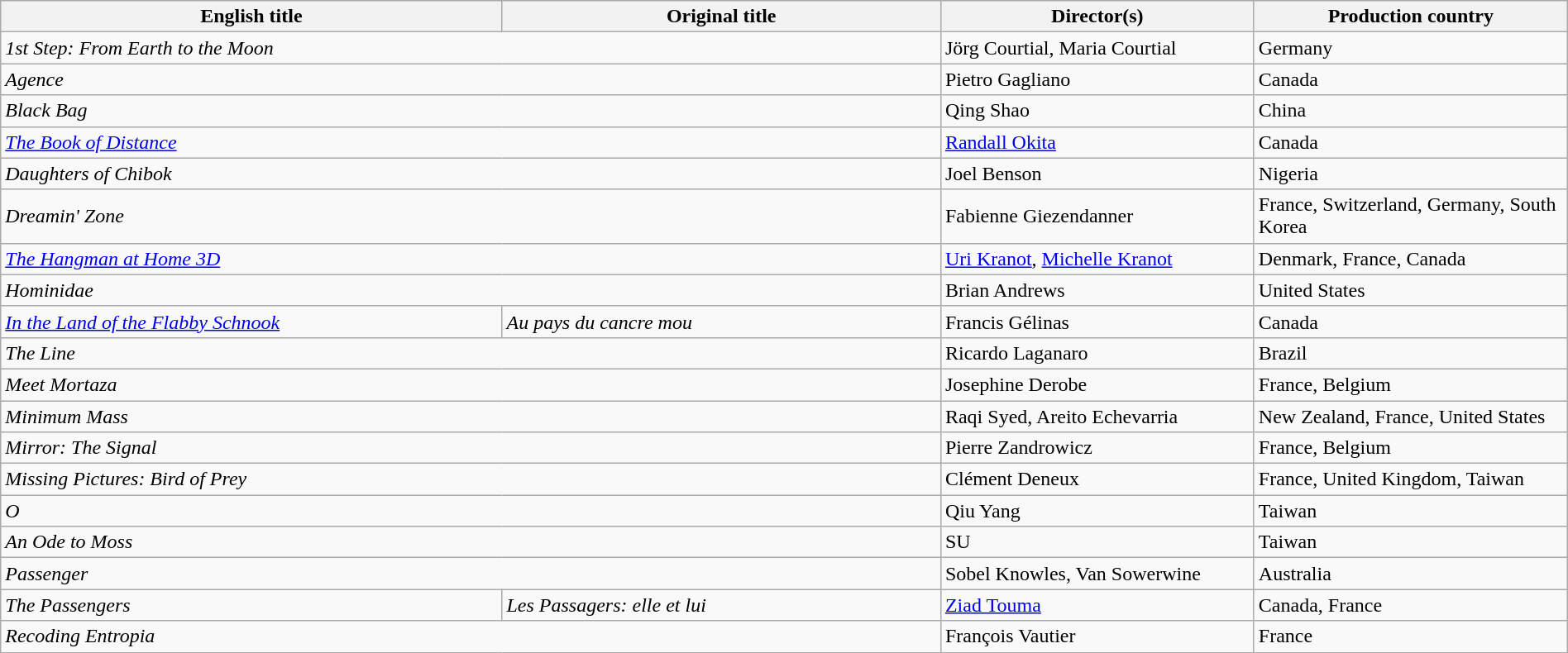<table class="wikitable" width=100%>
<tr>
<th scope="col" width="32%">English title</th>
<th scope="col" width="28%">Original title</th>
<th scope="col" width="20%">Director(s)</th>
<th scope="col" width="20%">Production country</th>
</tr>
<tr>
<td colspan=2><em>1st Step: From Earth to the Moon</em></td>
<td>Jörg Courtial, Maria Courtial</td>
<td>Germany</td>
</tr>
<tr>
<td colspan=2><em>Agence</em></td>
<td>Pietro Gagliano</td>
<td>Canada</td>
</tr>
<tr>
<td colspan=2><em>Black Bag</em></td>
<td>Qing Shao</td>
<td>China</td>
</tr>
<tr>
<td colspan=2><em><a href='#'>The Book of Distance</a></em></td>
<td><a href='#'>Randall Okita</a></td>
<td>Canada</td>
</tr>
<tr>
<td colspan=2><em>Daughters of Chibok</em></td>
<td>Joel Benson</td>
<td>Nigeria</td>
</tr>
<tr>
<td colspan=2><em>Dreamin' Zone</em></td>
<td>Fabienne Giezendanner</td>
<td>France, Switzerland, Germany, South Korea</td>
</tr>
<tr>
<td colspan=2><em><a href='#'>The Hangman at Home 3D</a></em></td>
<td><a href='#'>Uri Kranot</a>, <a href='#'>Michelle Kranot</a></td>
<td>Denmark, France, Canada</td>
</tr>
<tr>
<td colspan=2><em>Hominidae</em></td>
<td>Brian Andrews</td>
<td>United States</td>
</tr>
<tr>
<td><em><a href='#'>In the Land of the Flabby Schnook</a></em></td>
<td><em>Au pays du cancre mou</em></td>
<td>Francis Gélinas</td>
<td>Canada</td>
</tr>
<tr>
<td colspan=2><em>The Line</em></td>
<td>Ricardo Laganaro</td>
<td>Brazil</td>
</tr>
<tr>
<td colspan=2><em>Meet Mortaza</em></td>
<td>Josephine Derobe</td>
<td>France, Belgium</td>
</tr>
<tr>
<td colspan=2><em>Minimum Mass</em></td>
<td>Raqi Syed, Areito Echevarria</td>
<td>New Zealand, France, United States</td>
</tr>
<tr>
<td colspan=2><em>Mirror: The Signal</em></td>
<td>Pierre Zandrowicz</td>
<td>France, Belgium</td>
</tr>
<tr>
<td colspan=2><em>Missing Pictures: Bird of Prey</em></td>
<td>Clément Deneux</td>
<td>France, United Kingdom, Taiwan</td>
</tr>
<tr>
<td colspan=2><em>O</em></td>
<td>Qiu Yang</td>
<td>Taiwan</td>
</tr>
<tr>
<td colspan=2><em>An Ode to Moss</em></td>
<td>SU</td>
<td>Taiwan</td>
</tr>
<tr>
<td colspan=2><em>Passenger</em></td>
<td>Sobel Knowles, Van Sowerwine</td>
<td>Australia</td>
</tr>
<tr>
<td><em>The Passengers</em></td>
<td><em>Les Passagers: elle et lui</em></td>
<td><a href='#'>Ziad Touma</a></td>
<td>Canada, France</td>
</tr>
<tr>
<td colspan=2><em>Recoding Entropia</em></td>
<td>François Vautier</td>
<td>France</td>
</tr>
</table>
